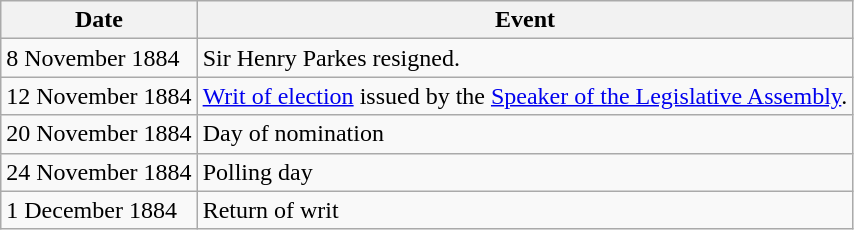<table class="wikitable">
<tr>
<th>Date</th>
<th>Event</th>
</tr>
<tr>
<td>8 November 1884</td>
<td>Sir Henry Parkes resigned.</td>
</tr>
<tr>
<td>12 November 1884</td>
<td><a href='#'>Writ of election</a> issued by the <a href='#'>Speaker of the Legislative Assembly</a>.</td>
</tr>
<tr>
<td>20 November 1884</td>
<td>Day of nomination</td>
</tr>
<tr>
<td>24 November 1884</td>
<td>Polling day</td>
</tr>
<tr>
<td>1 December 1884</td>
<td>Return of writ</td>
</tr>
</table>
